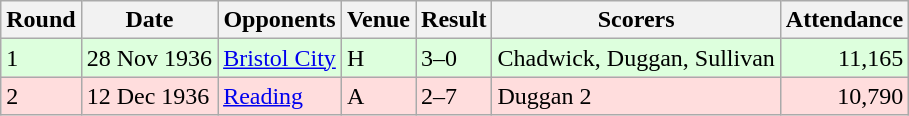<table class="wikitable">
<tr>
<th>Round</th>
<th>Date</th>
<th>Opponents</th>
<th>Venue</th>
<th>Result</th>
<th>Scorers</th>
<th>Attendance</th>
</tr>
<tr bgcolor="#ddffdd">
<td>1</td>
<td>28 Nov 1936</td>
<td><a href='#'>Bristol City</a></td>
<td>H</td>
<td>3–0</td>
<td>Chadwick, Duggan, Sullivan</td>
<td align="right">11,165</td>
</tr>
<tr bgcolor="#ffdddd">
<td>2</td>
<td>12 Dec 1936</td>
<td><a href='#'>Reading</a></td>
<td>A</td>
<td>2–7</td>
<td>Duggan 2</td>
<td align="right">10,790</td>
</tr>
</table>
